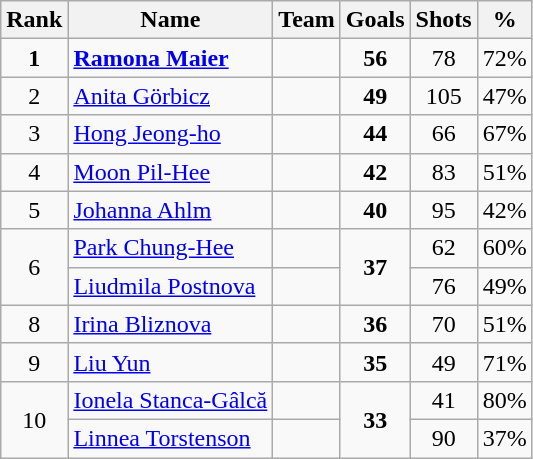<table class="wikitable" style="text-align: center;">
<tr>
<th>Rank</th>
<th>Name</th>
<th>Team</th>
<th>Goals</th>
<th>Shots</th>
<th>%</th>
</tr>
<tr>
<td><strong>1</strong></td>
<td align="left"><strong><a href='#'>Ramona Maier</a></strong></td>
<td align="left"><strong></strong></td>
<td><strong>56</strong></td>
<td>78</td>
<td>72%</td>
</tr>
<tr>
<td>2</td>
<td align="left"><a href='#'>Anita Görbicz</a></td>
<td align="left"></td>
<td><strong>49</strong></td>
<td>105</td>
<td>47%</td>
</tr>
<tr>
<td>3</td>
<td align="left"><a href='#'>Hong Jeong-ho</a></td>
<td align="left"></td>
<td><strong>44</strong></td>
<td>66</td>
<td>67%</td>
</tr>
<tr>
<td>4</td>
<td align="left"><a href='#'>Moon Pil-Hee</a></td>
<td align="left"></td>
<td><strong>42</strong></td>
<td>83</td>
<td>51%</td>
</tr>
<tr>
<td>5</td>
<td align="left"><a href='#'>Johanna Ahlm</a></td>
<td align="left"></td>
<td><strong>40</strong></td>
<td>95</td>
<td>42%</td>
</tr>
<tr>
<td rowspan="2">6</td>
<td align="left"><a href='#'>Park Chung-Hee</a></td>
<td align="left"></td>
<td rowspan="2"><strong>37</strong></td>
<td>62</td>
<td>60%</td>
</tr>
<tr>
<td align="left"><a href='#'>Liudmila Postnova</a></td>
<td align="left"></td>
<td>76</td>
<td>49%</td>
</tr>
<tr>
<td>8</td>
<td align="left"><a href='#'>Irina Bliznova</a></td>
<td align="left"></td>
<td><strong>36</strong></td>
<td>70</td>
<td>51%</td>
</tr>
<tr>
<td>9</td>
<td align="left"><a href='#'>Liu Yun</a></td>
<td align="left"></td>
<td><strong>35</strong></td>
<td>49</td>
<td>71%</td>
</tr>
<tr>
<td rowspan="2">10</td>
<td align="left"><a href='#'>Ionela Stanca-Gâlcă</a></td>
<td align="left"></td>
<td rowspan="2"><strong>33</strong></td>
<td>41</td>
<td>80%</td>
</tr>
<tr>
<td align="left"><a href='#'>Linnea Torstenson</a></td>
<td align="left"></td>
<td>90</td>
<td>37%</td>
</tr>
</table>
